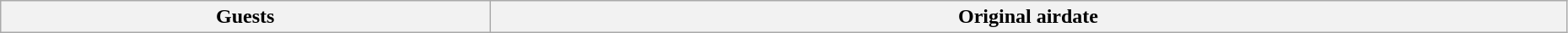<table class="wikitable plainrowheaders" style="width:98%;">
<tr>
<th>Guests</th>
<th>Original airdate<br>











</th>
</tr>
</table>
